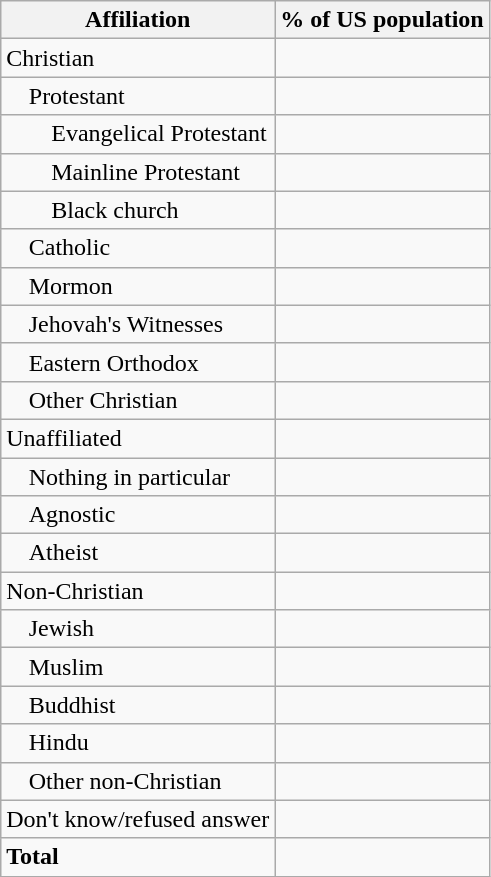<table class="wikitable sortable" font-size:80%;">
<tr>
<th>Affiliation</th>
<th colspan="2">% of US population</th>
</tr>
<tr>
<td>Christian</td>
<td align=right></td>
</tr>
<tr>
<td style="text-align:left; text-indent:15px;">Protestant</td>
<td align=right></td>
</tr>
<tr>
<td style="text-align:left; text-indent:30px;">Evangelical Protestant</td>
<td align=right></td>
</tr>
<tr>
<td style="text-align:left; text-indent:30px;">Mainline Protestant</td>
<td align=right></td>
</tr>
<tr>
<td style="text-align:left; text-indent:30px;">Black church</td>
<td align=right></td>
</tr>
<tr>
<td style="text-align:left; text-indent:15px;">Catholic</td>
<td align=right></td>
</tr>
<tr>
<td style="text-align:left; text-indent:15px;">Mormon</td>
<td align=right></td>
</tr>
<tr>
<td style="text-align:left; text-indent:15px;">Jehovah's Witnesses</td>
<td align=right></td>
</tr>
<tr>
<td style="text-align:left; text-indent:15px;">Eastern Orthodox</td>
<td align=right></td>
</tr>
<tr>
<td style="text-align:left; text-indent:15px;">Other Christian</td>
<td align=right></td>
</tr>
<tr>
<td>Unaffiliated</td>
<td align=right></td>
</tr>
<tr>
<td style="text-align:left; text-indent:15px;">Nothing in particular</td>
<td align=right></td>
</tr>
<tr>
<td style="text-align:left; text-indent:15px;">Agnostic</td>
<td align=right></td>
</tr>
<tr>
<td style="text-align:left; text-indent:15px;">Atheist</td>
<td align=right></td>
</tr>
<tr https://en.wikipedia.org/w/index.php?title=Religion_in_the_United_States&action=edit&wvprov=sticky-header>
<td>Non-Christian</td>
<td align=right></td>
</tr>
<tr>
<td style="text-align:left; text-indent:15px;">Jewish</td>
<td align=right></td>
</tr>
<tr>
<td style="text-align:left; text-indent:15px;">Muslim</td>
<td align=right></td>
</tr>
<tr>
<td style="text-align:left; text-indent:15px;">Buddhist</td>
<td align=right></td>
</tr>
<tr>
<td style="text-align:left; text-indent:15px;">Hindu</td>
<td align=right></td>
</tr>
<tr>
<td style="text-align:left; text-indent:15px;">Other non-Christian</td>
<td align=right></td>
</tr>
<tr>
<td>Don't know/refused answer</td>
<td align=right></td>
</tr>
<tr>
<td><strong>Total</strong></td>
<td></td>
</tr>
</table>
